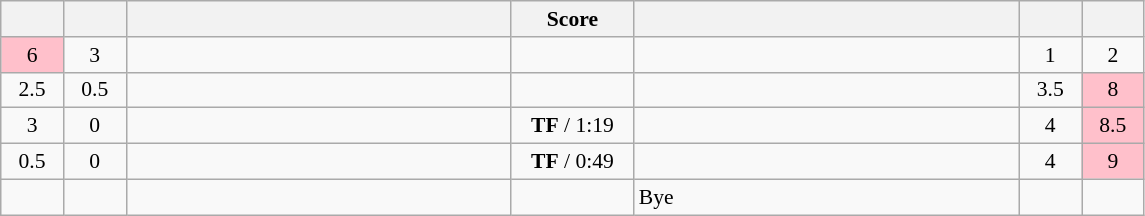<table class="wikitable" style="text-align: center; font-size:90%" |>
<tr>
<th width="35"></th>
<th width="35"></th>
<th width="250"></th>
<th width="75">Score</th>
<th width="250"></th>
<th width="35"></th>
<th width="35"></th>
</tr>
<tr>
<td bgcolor=pink>6</td>
<td>3</td>
<td style="text-align:left;"></td>
<td></td>
<td style="text-align:left;"><strong></strong></td>
<td>1</td>
<td>2</td>
</tr>
<tr>
<td>2.5</td>
<td>0.5</td>
<td style="text-align:left;"><strong></strong></td>
<td></td>
<td style="text-align:left;"></td>
<td>3.5</td>
<td bgcolor=pink>8</td>
</tr>
<tr>
<td>3</td>
<td>0</td>
<td style="text-align:left;"><strong></strong></td>
<td><strong>TF</strong> / 1:19</td>
<td style="text-align:left;"></td>
<td>4</td>
<td bgcolor=pink>8.5</td>
</tr>
<tr>
<td>0.5</td>
<td>0</td>
<td style="text-align:left;"><strong></strong></td>
<td><strong>TF</strong> / 0:49</td>
<td style="text-align:left;"></td>
<td>4</td>
<td bgcolor=pink>9</td>
</tr>
<tr>
<td></td>
<td></td>
<td style="text-align:left;"></td>
<td></td>
<td style="text-align:left;">Bye</td>
<td></td>
<td></td>
</tr>
</table>
